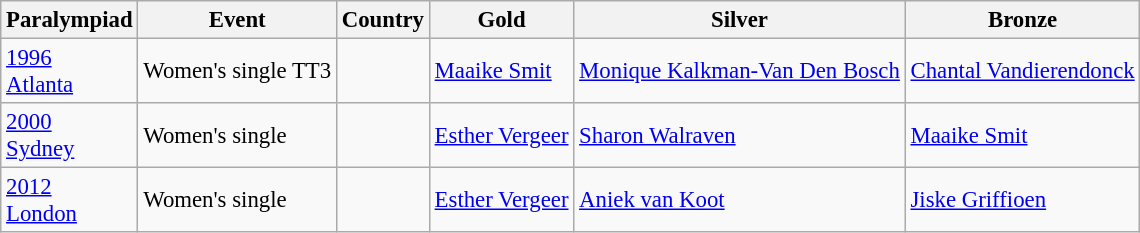<table class="wikitable" style="font-size:95%">
<tr>
<th>Paralympiad</th>
<th>Event</th>
<th>Country</th>
<th>Gold</th>
<th>Silver</th>
<th>Bronze</th>
</tr>
<tr>
<td><a href='#'>1996<br>Atlanta</a></td>
<td>Women's single TT3<br></td>
<td></td>
<td><a href='#'>Maaike Smit</a></td>
<td><a href='#'>Monique Kalkman-Van Den Bosch</a></td>
<td><a href='#'>Chantal Vandierendonck</a></td>
</tr>
<tr>
<td><a href='#'>2000<br>Sydney</a></td>
<td>Women's single<br></td>
<td></td>
<td><a href='#'>Esther Vergeer</a></td>
<td><a href='#'>Sharon Walraven</a></td>
<td><a href='#'>Maaike Smit</a></td>
</tr>
<tr>
<td><a href='#'>2012<br>London</a></td>
<td>Women's single<br></td>
<td></td>
<td><a href='#'>Esther Vergeer</a></td>
<td><a href='#'>Aniek van Koot</a></td>
<td><a href='#'>Jiske Griffioen</a></td>
</tr>
</table>
